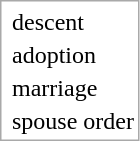<table style="border-spacing: 2px; border: 1px solid darkgray;">
<tr>
</tr>
<tr>
<td></td>
<td>descent</td>
</tr>
<tr>
<td></td>
<td>adoption</td>
</tr>
<tr>
<td></td>
<td>marriage</td>
</tr>
<tr>
<td></td>
<td>spouse order</td>
</tr>
</table>
